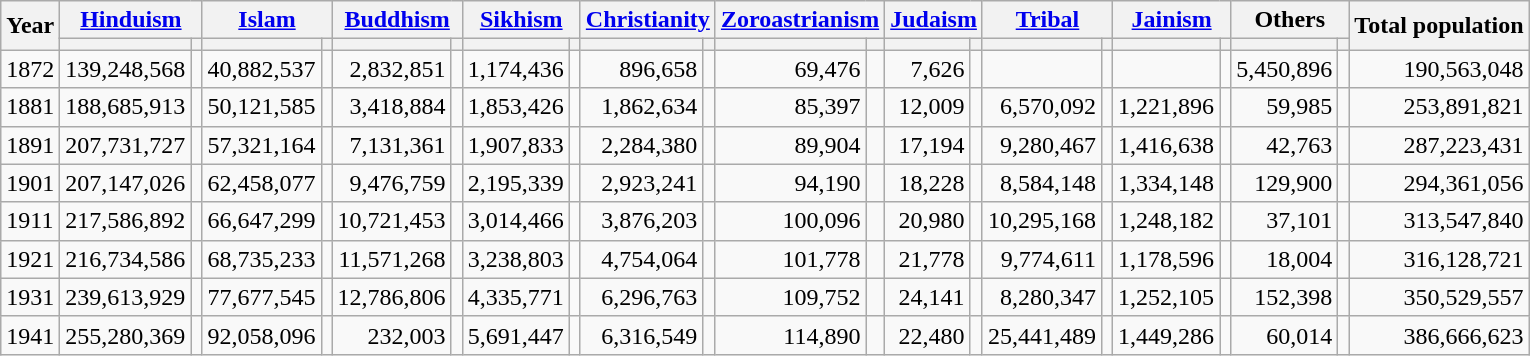<table class="wikitable sortable" style="text-align:right;">
<tr>
<th rowspan="2">Year</th>
<th colspan="2"><a href='#'>Hinduism</a>  </th>
<th colspan="2"><a href='#'>Islam</a> </th>
<th colspan="2"><a href='#'>Buddhism</a> </th>
<th colspan="2"><a href='#'>Sikhism</a> </th>
<th colspan="2"><a href='#'>Christianity</a>  </th>
<th colspan="2"><a href='#'>Zoroastrianism</a> </th>
<th colspan="2"><a href='#'>Judaism</a> </th>
<th colspan="2"><a href='#'>Tribal</a>  </th>
<th colspan="2"><a href='#'>Jainism</a> </th>
<th colspan="2">Others</th>
<th rowspan="2">Total population</th>
</tr>
<tr>
<th></th>
<th></th>
<th></th>
<th></th>
<th></th>
<th></th>
<th></th>
<th></th>
<th></th>
<th></th>
<th></th>
<th></th>
<th></th>
<th></th>
<th></th>
<th></th>
<th></th>
<th></th>
<th></th>
<th></th>
</tr>
<tr>
<td align=left>1872</td>
<td>139,248,568</td>
<td></td>
<td>40,882,537</td>
<td></td>
<td>2,832,851</td>
<td></td>
<td>1,174,436</td>
<td></td>
<td>896,658</td>
<td></td>
<td>69,476</td>
<td></td>
<td>7,626</td>
<td></td>
<td></td>
<td></td>
<td></td>
<td></td>
<td>5,450,896</td>
<td></td>
<td>190,563,048</td>
</tr>
<tr>
<td align=left>1881</td>
<td>188,685,913</td>
<td></td>
<td>50,121,585</td>
<td></td>
<td>3,418,884</td>
<td></td>
<td>1,853,426</td>
<td></td>
<td>1,862,634</td>
<td></td>
<td>85,397</td>
<td></td>
<td>12,009</td>
<td></td>
<td>6,570,092</td>
<td></td>
<td>1,221,896</td>
<td></td>
<td>59,985</td>
<td></td>
<td>253,891,821</td>
</tr>
<tr>
<td align=left>1891</td>
<td>207,731,727</td>
<td></td>
<td>57,321,164</td>
<td></td>
<td>7,131,361</td>
<td></td>
<td>1,907,833</td>
<td></td>
<td>2,284,380</td>
<td></td>
<td>89,904</td>
<td></td>
<td>17,194</td>
<td></td>
<td>9,280,467</td>
<td></td>
<td>1,416,638</td>
<td></td>
<td>42,763</td>
<td></td>
<td>287,223,431</td>
</tr>
<tr>
<td align=left>1901</td>
<td>207,147,026</td>
<td></td>
<td>62,458,077</td>
<td></td>
<td>9,476,759</td>
<td></td>
<td>2,195,339</td>
<td></td>
<td>2,923,241</td>
<td></td>
<td>94,190</td>
<td></td>
<td>18,228</td>
<td></td>
<td>8,584,148</td>
<td></td>
<td>1,334,148</td>
<td></td>
<td>129,900</td>
<td></td>
<td>294,361,056</td>
</tr>
<tr>
<td align=left>1911</td>
<td>217,586,892</td>
<td></td>
<td>66,647,299</td>
<td></td>
<td>10,721,453</td>
<td></td>
<td>3,014,466</td>
<td></td>
<td>3,876,203</td>
<td></td>
<td>100,096</td>
<td></td>
<td>20,980</td>
<td></td>
<td>10,295,168</td>
<td></td>
<td>1,248,182</td>
<td></td>
<td>37,101</td>
<td></td>
<td>313,547,840</td>
</tr>
<tr>
<td align=left>1921</td>
<td>216,734,586</td>
<td></td>
<td>68,735,233</td>
<td></td>
<td>11,571,268</td>
<td></td>
<td>3,238,803</td>
<td></td>
<td>4,754,064</td>
<td></td>
<td>101,778</td>
<td></td>
<td>21,778</td>
<td></td>
<td>9,774,611</td>
<td></td>
<td>1,178,596</td>
<td></td>
<td>18,004</td>
<td></td>
<td>316,128,721</td>
</tr>
<tr>
<td align=left>1931</td>
<td>239,613,929</td>
<td></td>
<td>77,677,545</td>
<td></td>
<td>12,786,806</td>
<td></td>
<td>4,335,771</td>
<td></td>
<td>6,296,763</td>
<td></td>
<td>109,752</td>
<td></td>
<td>24,141</td>
<td></td>
<td>8,280,347</td>
<td></td>
<td>1,252,105</td>
<td></td>
<td>152,398</td>
<td></td>
<td>350,529,557</td>
</tr>
<tr>
<td align=left>1941</td>
<td>255,280,369</td>
<td></td>
<td>92,058,096</td>
<td></td>
<td>232,003</td>
<td></td>
<td>5,691,447</td>
<td></td>
<td>6,316,549</td>
<td></td>
<td>114,890</td>
<td></td>
<td>22,480</td>
<td></td>
<td>25,441,489</td>
<td></td>
<td>1,449,286</td>
<td></td>
<td>60,014</td>
<td></td>
<td>386,666,623</td>
</tr>
</table>
